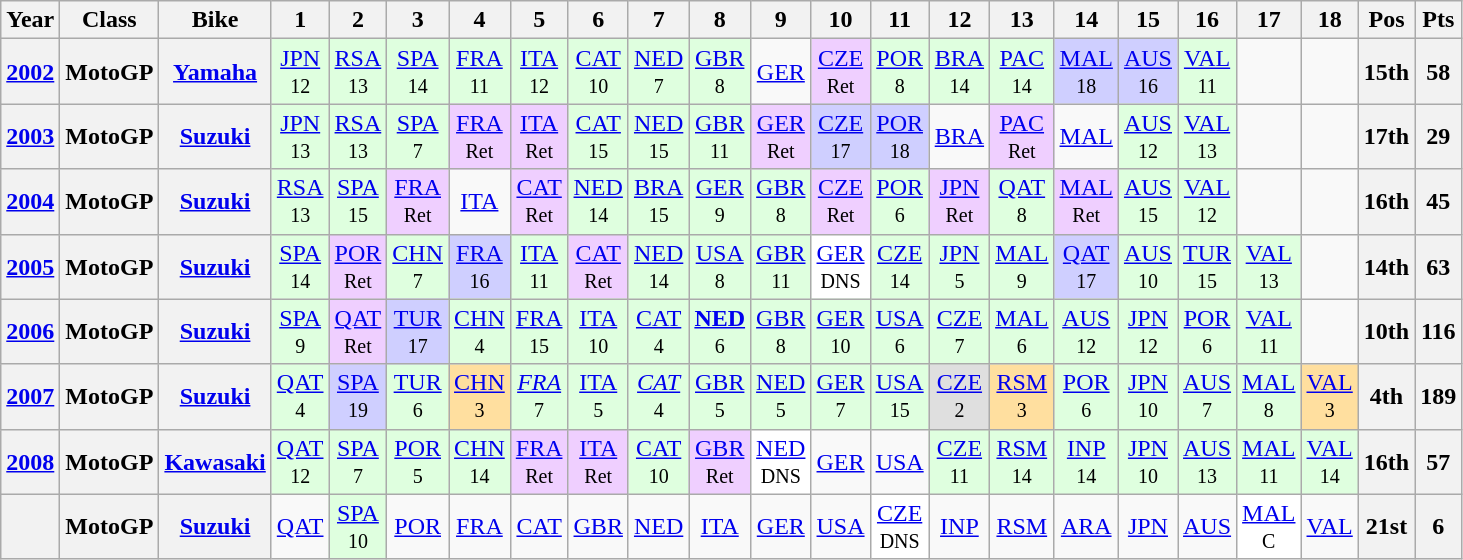<table class="wikitable" style="text-align:center">
<tr>
<th>Year</th>
<th>Class</th>
<th>Bike</th>
<th>1</th>
<th>2</th>
<th>3</th>
<th>4</th>
<th>5</th>
<th>6</th>
<th>7</th>
<th>8</th>
<th>9</th>
<th>10</th>
<th>11</th>
<th>12</th>
<th>13</th>
<th>14</th>
<th>15</th>
<th>16</th>
<th>17</th>
<th>18</th>
<th>Pos</th>
<th>Pts</th>
</tr>
<tr>
<th align="left"><a href='#'>2002</a></th>
<th align="left">MotoGP</th>
<th align="left"><a href='#'>Yamaha</a></th>
<td style="background:#dfffdf;"><a href='#'>JPN</a><br><small>12</small></td>
<td style="background:#dfffdf;"><a href='#'>RSA</a><br><small>13</small></td>
<td style="background:#dfffdf;"><a href='#'>SPA</a><br><small>14</small></td>
<td style="background:#dfffdf;"><a href='#'>FRA</a><br><small>11</small></td>
<td style="background:#dfffdf;"><a href='#'>ITA</a><br><small>12</small></td>
<td style="background:#dfffdf;"><a href='#'>CAT</a><br><small>10</small></td>
<td style="background:#dfffdf;"><a href='#'>NED</a><br><small>7</small></td>
<td style="background:#dfffdf;"><a href='#'>GBR</a><br><small>8</small></td>
<td><a href='#'>GER</a></td>
<td style="background:#efcfff;"><a href='#'>CZE</a><br><small>Ret</small></td>
<td style="background:#dfffdf;"><a href='#'>POR</a><br><small>8</small></td>
<td style="background:#dfffdf;"><a href='#'>BRA</a><br><small>14</small></td>
<td style="background:#dfffdf;"><a href='#'>PAC</a><br><small>14</small></td>
<td style="background:#cfcfff;"><a href='#'>MAL</a><br><small>18</small></td>
<td style="background:#cfcfff;"><a href='#'>AUS</a><br><small>16</small></td>
<td style="background:#dfffdf;"><a href='#'>VAL</a><br><small>11</small></td>
<td></td>
<td></td>
<th>15th</th>
<th>58</th>
</tr>
<tr>
<th align="left"><a href='#'>2003</a></th>
<th align="left">MotoGP</th>
<th align="left"><a href='#'>Suzuki</a></th>
<td style="background:#dfffdf;"><a href='#'>JPN</a><br><small>13</small></td>
<td style="background:#dfffdf;"><a href='#'>RSA</a><br><small>13</small></td>
<td style="background:#dfffdf;"><a href='#'>SPA</a><br><small>7</small></td>
<td style="background:#efcfff;"><a href='#'>FRA</a><br><small>Ret</small></td>
<td style="background:#efcfff;"><a href='#'>ITA</a><br><small>Ret</small></td>
<td style="background:#dfffdf;"><a href='#'>CAT</a><br><small>15</small></td>
<td style="background:#dfffdf;"><a href='#'>NED</a><br><small>15</small></td>
<td style="background:#dfffdf;"><a href='#'>GBR</a><br><small>11</small></td>
<td style="background:#efcfff;"><a href='#'>GER</a><br><small>Ret</small></td>
<td style="background:#cfcfff;"><a href='#'>CZE</a><br><small>17</small></td>
<td style="background:#cfcfff;"><a href='#'>POR</a><br><small>18</small></td>
<td><a href='#'>BRA</a></td>
<td style="background:#efcfff;"><a href='#'>PAC</a><br><small>Ret</small></td>
<td><a href='#'>MAL</a></td>
<td style="background:#dfffdf;"><a href='#'>AUS</a><br><small>12</small></td>
<td style="background:#dfffdf;"><a href='#'>VAL</a><br><small>13</small></td>
<td></td>
<td></td>
<th>17th</th>
<th>29</th>
</tr>
<tr>
<th align="left"><a href='#'>2004</a></th>
<th align="left">MotoGP</th>
<th align="left"><a href='#'>Suzuki</a></th>
<td style="background:#dfffdf;"><a href='#'>RSA</a><br><small>13</small></td>
<td style="background:#dfffdf;"><a href='#'>SPA</a><br><small>15</small></td>
<td style="background:#efcfff;"><a href='#'>FRA</a><br><small>Ret</small></td>
<td><a href='#'>ITA</a></td>
<td style="background:#efcfff;"><a href='#'>CAT</a><br><small>Ret</small></td>
<td style="background:#dfffdf;"><a href='#'>NED</a><br><small>14</small></td>
<td style="background:#dfffdf;"><a href='#'>BRA</a><br><small>15</small></td>
<td style="background:#dfffdf;"><a href='#'>GER</a><br><small>9</small></td>
<td style="background:#dfffdf;"><a href='#'>GBR</a><br><small>8</small></td>
<td style="background:#efcfff;"><a href='#'>CZE</a><br><small>Ret</small></td>
<td style="background:#dfffdf;"><a href='#'>POR</a><br><small>6</small></td>
<td style="background:#efcfff;"><a href='#'>JPN</a><br><small>Ret</small></td>
<td style="background:#dfffdf;"><a href='#'>QAT</a><br><small>8</small></td>
<td style="background:#efcfff;"><a href='#'>MAL</a><br><small>Ret</small></td>
<td style="background:#dfffdf;"><a href='#'>AUS</a><br><small>15</small></td>
<td style="background:#dfffdf;"><a href='#'>VAL</a><br><small>12</small></td>
<td></td>
<td></td>
<th>16th</th>
<th>45</th>
</tr>
<tr>
<th align="left"><a href='#'>2005</a></th>
<th align="left">MotoGP</th>
<th align="left"><a href='#'>Suzuki</a></th>
<td style="background:#dfffdf;"><a href='#'>SPA</a><br><small>14</small></td>
<td style="background:#efcfff;"><a href='#'>POR</a><br><small>Ret</small></td>
<td style="background:#dfffdf;"><a href='#'>CHN</a><br><small>7</small></td>
<td style="background:#cfcfff;"><a href='#'>FRA</a><br><small>16</small></td>
<td style="background:#dfffdf;"><a href='#'>ITA</a><br><small>11</small></td>
<td style="background:#efcfff;"><a href='#'>CAT</a><br><small>Ret</small></td>
<td style="background:#dfffdf;"><a href='#'>NED</a><br><small>14</small></td>
<td style="background:#dfffdf;"><a href='#'>USA</a><br><small>8</small></td>
<td style="background:#dfffdf;"><a href='#'>GBR</a><br><small>11</small></td>
<td style="background:#ffffff;"><a href='#'>GER</a><br><small>DNS</small></td>
<td style="background:#dfffdf;"><a href='#'>CZE</a><br><small>14</small></td>
<td style="background:#dfffdf;"><a href='#'>JPN</a><br><small>5</small></td>
<td style="background:#dfffdf;"><a href='#'>MAL</a><br><small>9</small></td>
<td style="background:#cfcfff;"><a href='#'>QAT</a><br><small>17</small></td>
<td style="background:#dfffdf;"><a href='#'>AUS</a><br><small>10</small></td>
<td style="background:#dfffdf;"><a href='#'>TUR</a><br><small>15</small></td>
<td style="background:#dfffdf;"><a href='#'>VAL</a><br><small>13</small></td>
<td></td>
<th>14th</th>
<th>63</th>
</tr>
<tr>
<th align="left"><a href='#'>2006</a></th>
<th align="left">MotoGP</th>
<th align="left"><a href='#'>Suzuki</a></th>
<td style="background:#dfffdf;"><a href='#'>SPA</a><br><small>9</small></td>
<td style="background:#efcfff;"><a href='#'>QAT</a><br><small>Ret</small></td>
<td style="background:#cfcfff;"><a href='#'>TUR</a><br><small>17</small></td>
<td style="background:#dfffdf;"><a href='#'>CHN</a><br><small>4</small></td>
<td style="background:#dfffdf;"><a href='#'>FRA</a><br><small>15</small></td>
<td style="background:#dfffdf;"><a href='#'>ITA</a><br><small>10</small></td>
<td style="background:#dfffdf;"><a href='#'>CAT</a><br><small>4</small></td>
<td style="background:#dfffdf;"><strong><a href='#'>NED</a></strong><br><small>6</small></td>
<td style="background:#dfffdf;"><a href='#'>GBR</a><br><small>8</small></td>
<td style="background:#dfffdf;"><a href='#'>GER</a><br><small>10</small></td>
<td style="background:#dfffdf;"><a href='#'>USA</a><br><small>6</small></td>
<td style="background:#dfffdf;"><a href='#'>CZE</a><br><small>7</small></td>
<td style="background:#dfffdf;"><a href='#'>MAL</a><br><small>6</small></td>
<td style="background:#dfffdf;"><a href='#'>AUS</a><br><small>12</small></td>
<td style="background:#dfffdf;"><a href='#'>JPN</a><br><small>12</small></td>
<td style="background:#dfffdf;"><a href='#'>POR</a><br><small>6</small></td>
<td style="background:#dfffdf;"><a href='#'>VAL</a><br><small>11</small></td>
<td></td>
<th>10th</th>
<th>116</th>
</tr>
<tr>
<th align="left"><a href='#'>2007</a></th>
<th align="left">MotoGP</th>
<th align="left"><a href='#'>Suzuki</a></th>
<td style="background:#dfffdf;"><a href='#'>QAT</a><br><small>4</small></td>
<td style="background:#cfcfff;"><a href='#'>SPA</a><br><small>19</small></td>
<td style="background:#dfffdf;"><a href='#'>TUR</a><br><small>6</small></td>
<td style="background:#ffdf9f;"><a href='#'>CHN</a><br><small>3</small></td>
<td style="background:#dfffdf;"><em><a href='#'>FRA</a></em><br><small>7</small></td>
<td style="background:#dfffdf;"><a href='#'>ITA</a><br><small>5</small></td>
<td style="background:#dfffdf;"><em><a href='#'>CAT</a></em><br><small>4</small></td>
<td style="background:#dfffdf;"><a href='#'>GBR</a><br><small>5</small></td>
<td style="background:#dfffdf;"><a href='#'>NED</a><br><small>5</small></td>
<td style="background:#dfffdf;"><a href='#'>GER</a><br><small>7</small></td>
<td style="background:#dfffdf;"><a href='#'>USA</a><br><small>15</small></td>
<td style="background:#dfdfdf;"><a href='#'>CZE</a><br><small>2</small></td>
<td style="background:#ffdf9f;"><a href='#'>RSM</a><br><small>3</small></td>
<td style="background:#dfffdf;"><a href='#'>POR</a><br><small>6</small></td>
<td style="background:#dfffdf;"><a href='#'>JPN</a><br><small>10</small></td>
<td style="background:#dfffdf;"><a href='#'>AUS</a><br><small>7</small></td>
<td style="background:#dfffdf;"><a href='#'>MAL</a><br><small>8</small></td>
<td style="background:#ffdf9f;"><a href='#'>VAL</a><br><small>3</small></td>
<th>4th</th>
<th>189</th>
</tr>
<tr>
<th align="left"><a href='#'>2008</a></th>
<th align="left">MotoGP</th>
<th align="left"><a href='#'>Kawasaki</a></th>
<td style="background:#dfffdf;"><a href='#'>QAT</a><br><small>12</small></td>
<td style="background:#dfffdf;"><a href='#'>SPA</a><br><small>7</small></td>
<td style="background:#dfffdf;"><a href='#'>POR</a><br><small>5</small></td>
<td style="background:#dfffdf;"><a href='#'>CHN</a><br><small>14</small></td>
<td style="background:#efcfff;"><a href='#'>FRA</a><br><small>Ret</small></td>
<td style="background:#efcfff;"><a href='#'>ITA</a><br><small>Ret</small></td>
<td style="background:#dfffdf;"><a href='#'>CAT</a><br><small>10</small></td>
<td style="background:#efcfff;"><a href='#'>GBR</a><br><small>Ret</small></td>
<td style="background:#fff;"><a href='#'>NED</a><br><small>DNS</small></td>
<td><a href='#'>GER</a></td>
<td><a href='#'>USA</a></td>
<td style="background:#dfffdf;"><a href='#'>CZE</a><br><small>11</small></td>
<td style="background:#dfffdf;"><a href='#'>RSM</a><br><small>14</small></td>
<td style="background:#dfffdf;"><a href='#'>INP</a><br><small>14</small></td>
<td style="background:#dfffdf;"><a href='#'>JPN</a><br><small>10</small></td>
<td style="background:#dfffdf;"><a href='#'>AUS</a><br><small>13</small></td>
<td style="background:#dfffdf;"><a href='#'>MAL</a><br><small>11</small></td>
<td style="background:#dfffdf;"><a href='#'>VAL</a><br><small>14</small></td>
<th>16th</th>
<th>57</th>
</tr>
<tr>
<th align="left"></th>
<th align="left">MotoGP</th>
<th align="left"><a href='#'>Suzuki</a></th>
<td><a href='#'>QAT</a></td>
<td style="background:#dfffdf;"><a href='#'>SPA</a><br><small>10</small></td>
<td><a href='#'>POR</a></td>
<td><a href='#'>FRA</a></td>
<td><a href='#'>CAT</a></td>
<td><a href='#'>GBR</a></td>
<td><a href='#'>NED</a></td>
<td><a href='#'>ITA</a></td>
<td><a href='#'>GER</a></td>
<td><a href='#'>USA</a></td>
<td style="background:#fff;"><a href='#'>CZE</a><br><small>DNS</small></td>
<td><a href='#'>INP</a></td>
<td><a href='#'>RSM</a></td>
<td><a href='#'>ARA</a></td>
<td><a href='#'>JPN</a></td>
<td><a href='#'>AUS</a></td>
<td style="background:#fff;"><a href='#'>MAL</a><br><small>C</small></td>
<td><a href='#'>VAL</a></td>
<th>21st</th>
<th>6</th>
</tr>
</table>
